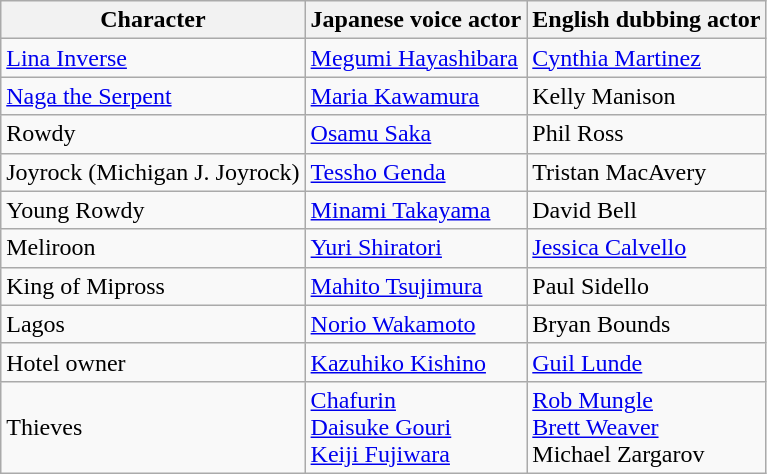<table class="wikitable">
<tr>
<th>Character</th>
<th>Japanese voice actor</th>
<th>English dubbing actor</th>
</tr>
<tr>
<td><a href='#'>Lina Inverse</a></td>
<td><a href='#'>Megumi Hayashibara</a></td>
<td><a href='#'>Cynthia Martinez</a></td>
</tr>
<tr>
<td><a href='#'>Naga the Serpent</a></td>
<td><a href='#'>Maria Kawamura</a></td>
<td>Kelly Manison</td>
</tr>
<tr>
<td>Rowdy</td>
<td><a href='#'>Osamu Saka</a></td>
<td>Phil Ross</td>
</tr>
<tr>
<td>Joyrock (Michigan J. Joyrock)</td>
<td><a href='#'>Tessho Genda</a></td>
<td>Tristan MacAvery</td>
</tr>
<tr>
<td>Young Rowdy</td>
<td><a href='#'>Minami Takayama</a></td>
<td>David Bell</td>
</tr>
<tr>
<td>Meliroon</td>
<td><a href='#'>Yuri Shiratori</a></td>
<td><a href='#'>Jessica Calvello</a></td>
</tr>
<tr>
<td>King of Mipross</td>
<td><a href='#'>Mahito Tsujimura</a></td>
<td>Paul Sidello</td>
</tr>
<tr>
<td>Lagos</td>
<td><a href='#'>Norio Wakamoto</a></td>
<td>Bryan Bounds</td>
</tr>
<tr>
<td>Hotel owner</td>
<td><a href='#'>Kazuhiko Kishino</a></td>
<td><a href='#'>Guil Lunde</a></td>
</tr>
<tr>
<td>Thieves</td>
<td><a href='#'>Chafurin</a> <br> <a href='#'>Daisuke Gouri</a> <br> <a href='#'>Keiji Fujiwara</a></td>
<td><a href='#'>Rob Mungle</a> <br> <a href='#'>Brett Weaver</a> <br> Michael Zargarov</td>
</tr>
</table>
